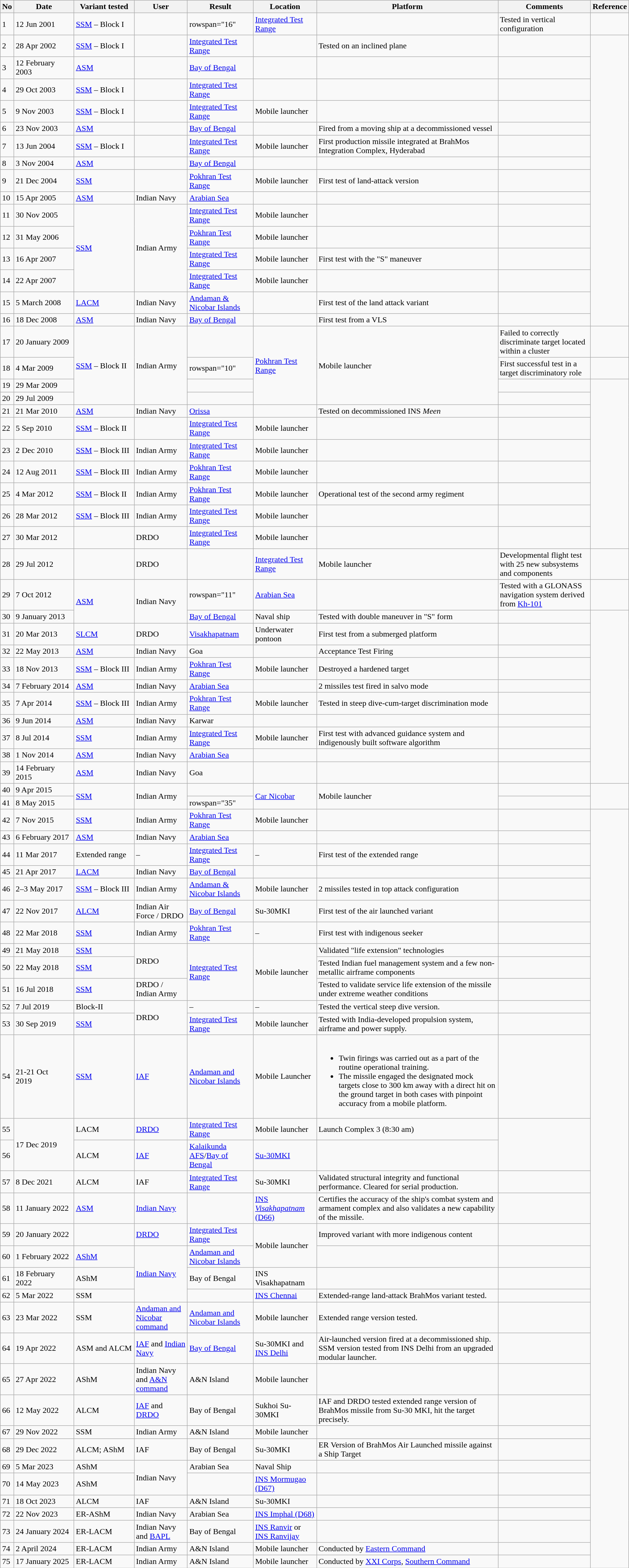<table class="wikitable collapsible autocollapse">
<tr>
<th>No</th>
<th style=width:7em>Date</th>
<th style=width:7em>Variant tested</th>
<th>User</th>
<th>Result</th>
<th>Location</th>
<th>Platform</th>
<th>Comments</th>
<th>Reference</th>
</tr>
<tr>
<td>1</td>
<td>12 Jun 2001</td>
<td><a href='#'>SSM</a> – Block I</td>
<td></td>
<td>rowspan="16" </td>
<td><a href='#'>Integrated Test Range</a></td>
<td></td>
<td>Tested in vertical configuration</td>
<td></td>
</tr>
<tr>
<td>2</td>
<td>28 Apr 2002</td>
<td><a href='#'>SSM</a> – Block I</td>
<td></td>
<td><a href='#'>Integrated Test Range</a></td>
<td></td>
<td>Tested on an inclined plane</td>
<td></td>
</tr>
<tr>
<td>3</td>
<td>12 February 2003</td>
<td><a href='#'>ASM</a></td>
<td></td>
<td><a href='#'>Bay of Bengal</a></td>
<td></td>
<td></td>
<td></td>
</tr>
<tr>
<td>4</td>
<td>29 Oct 2003</td>
<td><a href='#'>SSM</a> – Block I</td>
<td></td>
<td><a href='#'>Integrated Test Range</a></td>
<td></td>
<td></td>
<td></td>
</tr>
<tr>
<td>5</td>
<td>9 Nov 2003</td>
<td><a href='#'>SSM</a> – Block I</td>
<td></td>
<td><a href='#'>Integrated Test Range</a></td>
<td>Mobile launcher</td>
<td></td>
<td></td>
</tr>
<tr>
<td>6</td>
<td>23 Nov 2003</td>
<td><a href='#'>ASM</a></td>
<td></td>
<td><a href='#'>Bay of Bengal</a></td>
<td></td>
<td>Fired from a moving ship at a decommissioned vessel</td>
<td></td>
</tr>
<tr>
<td>7</td>
<td>13 Jun 2004</td>
<td><a href='#'>SSM</a> – Block I</td>
<td></td>
<td><a href='#'>Integrated Test Range</a></td>
<td>Mobile launcher</td>
<td>First production missile integrated at BrahMos Integration Complex, Hyderabad</td>
<td></td>
</tr>
<tr>
<td>8</td>
<td>3 Nov 2004</td>
<td><a href='#'>ASM</a></td>
<td></td>
<td><a href='#'>Bay of Bengal</a></td>
<td></td>
<td></td>
<td></td>
</tr>
<tr>
<td>9</td>
<td>21 Dec 2004</td>
<td><a href='#'>SSM</a></td>
<td></td>
<td><a href='#'>Pokhran Test Range</a></td>
<td>Mobile launcher</td>
<td>First test of land-attack version</td>
<td></td>
</tr>
<tr>
<td>10</td>
<td>15 Apr 2005</td>
<td><a href='#'>ASM</a></td>
<td>Indian Navy</td>
<td><a href='#'>Arabian Sea</a></td>
<td></td>
<td></td>
<td></td>
</tr>
<tr>
<td>11</td>
<td>30 Nov 2005</td>
<td rowspan="4"><a href='#'>SSM</a></td>
<td rowspan="4">Indian Army</td>
<td><a href='#'>Integrated Test Range</a></td>
<td>Mobile launcher</td>
<td></td>
<td></td>
</tr>
<tr>
<td>12</td>
<td>31 May 2006</td>
<td><a href='#'>Pokhran Test Range</a></td>
<td>Mobile launcher</td>
<td></td>
<td></td>
</tr>
<tr>
<td>13</td>
<td>16 Apr 2007</td>
<td><a href='#'>Integrated Test Range</a></td>
<td>Mobile launcher</td>
<td>First test with the "S" maneuver</td>
<td></td>
</tr>
<tr>
<td>14</td>
<td>22 Apr 2007</td>
<td><a href='#'>Integrated Test Range</a></td>
<td>Mobile launcher</td>
<td></td>
<td></td>
</tr>
<tr>
<td>15</td>
<td>5 March 2008</td>
<td><a href='#'>LACM</a></td>
<td>Indian Navy</td>
<td><a href='#'>Andaman & Nicobar Islands</a></td>
<td></td>
<td>First test of the land attack variant</td>
<td></td>
</tr>
<tr>
<td>16</td>
<td>18 Dec 2008</td>
<td><a href='#'>ASM</a></td>
<td>Indian Navy</td>
<td><a href='#'>Bay of Bengal</a></td>
<td></td>
<td>First test from a VLS</td>
<td></td>
</tr>
<tr>
<td>17</td>
<td>20 January 2009</td>
<td rowspan="4"><a href='#'>SSM</a> – Block II</td>
<td rowspan="4">Indian Army</td>
<td></td>
<td rowspan="4"><a href='#'>Pokhran Test Range</a></td>
<td rowspan="4">Mobile launcher</td>
<td>Failed to correctly discriminate target located within a cluster</td>
<td></td>
</tr>
<tr>
<td>18</td>
<td>4 Mar 2009</td>
<td>rowspan="10" </td>
<td>First successful test in a target discriminatory role</td>
<td></td>
</tr>
<tr>
<td>19</td>
<td>29 Mar 2009</td>
<td></td>
<td></td>
</tr>
<tr>
<td>20</td>
<td>29 Jul 2009</td>
<td></td>
<td></td>
</tr>
<tr>
<td>21</td>
<td>21 Mar 2010</td>
<td><a href='#'>ASM</a></td>
<td>Indian Navy</td>
<td><a href='#'>Orissa</a></td>
<td></td>
<td>Tested on decommissioned INS <em>Meen</em></td>
<td></td>
</tr>
<tr>
<td>22</td>
<td>5 Sep 2010</td>
<td><a href='#'>SSM</a> – Block II</td>
<td></td>
<td><a href='#'>Integrated Test Range</a></td>
<td>Mobile launcher</td>
<td></td>
<td></td>
</tr>
<tr>
<td>23</td>
<td>2 Dec 2010</td>
<td><a href='#'>SSM</a> – Block III</td>
<td>Indian Army</td>
<td><a href='#'>Integrated Test Range</a></td>
<td>Mobile launcher</td>
<td></td>
<td></td>
</tr>
<tr>
<td>24</td>
<td>12 Aug 2011</td>
<td><a href='#'>SSM</a> – Block III</td>
<td>Indian Army</td>
<td><a href='#'>Pokhran Test Range</a></td>
<td>Mobile launcher</td>
<td></td>
<td></td>
</tr>
<tr>
<td>25</td>
<td>4 Mar 2012</td>
<td><a href='#'>SSM</a> – Block II</td>
<td>Indian Army</td>
<td><a href='#'>Pokhran Test Range</a></td>
<td>Mobile launcher</td>
<td>Operational test of the second army regiment</td>
<td></td>
</tr>
<tr>
<td>26</td>
<td>28 Mar 2012</td>
<td><a href='#'>SSM</a> – Block III</td>
<td>Indian Army</td>
<td><a href='#'>Integrated Test Range</a></td>
<td>Mobile launcher</td>
<td></td>
<td></td>
</tr>
<tr>
<td>27</td>
<td>30 Mar 2012</td>
<td></td>
<td>DRDO</td>
<td><a href='#'>Integrated Test Range</a></td>
<td>Mobile launcher</td>
<td></td>
<td></td>
</tr>
<tr>
<td>28</td>
<td>29 Jul 2012</td>
<td></td>
<td>DRDO</td>
<td></td>
<td><a href='#'>Integrated Test Range</a></td>
<td>Mobile launcher</td>
<td>Developmental flight test with 25 new subsystems and components</td>
<td></td>
</tr>
<tr>
<td>29</td>
<td>7 Oct 2012</td>
<td rowspan="2"><a href='#'>ASM</a></td>
<td rowspan="2">Indian Navy</td>
<td>rowspan="11" </td>
<td><a href='#'>Arabian Sea</a></td>
<td></td>
<td>Tested with a GLONASS navigation system derived from <a href='#'>Kh-101</a></td>
<td></td>
</tr>
<tr>
<td>30</td>
<td>9 January 2013</td>
<td><a href='#'>Bay of Bengal</a></td>
<td>Naval ship</td>
<td>Tested with double maneuver in "S" form</td>
<td></td>
</tr>
<tr>
<td>31</td>
<td>20 Mar 2013</td>
<td><a href='#'>SLCM</a></td>
<td>DRDO</td>
<td><a href='#'>Visakhapatnam</a></td>
<td>Underwater pontoon</td>
<td>First test from a submerged platform</td>
<td></td>
</tr>
<tr>
<td>32</td>
<td>22 May 2013</td>
<td><a href='#'>ASM</a></td>
<td>Indian Navy</td>
<td>Goa</td>
<td></td>
<td>Acceptance Test Firing</td>
<td></td>
</tr>
<tr>
<td>33</td>
<td>18 Nov 2013</td>
<td><a href='#'>SSM</a> – Block III</td>
<td>Indian Army</td>
<td><a href='#'>Pokhran Test Range</a></td>
<td>Mobile launcher</td>
<td>Destroyed a hardened target</td>
<td></td>
</tr>
<tr>
<td>34</td>
<td>7 February 2014</td>
<td><a href='#'>ASM</a></td>
<td>Indian Navy</td>
<td><a href='#'>Arabian Sea</a></td>
<td></td>
<td>2 missiles test fired in salvo mode</td>
<td></td>
</tr>
<tr>
<td>35</td>
<td>7 Apr 2014</td>
<td><a href='#'>SSM</a> – Block III</td>
<td>Indian Army</td>
<td><a href='#'>Pokhran Test Range</a></td>
<td>Mobile launcher</td>
<td>Tested in steep dive-cum-target discrimination mode</td>
<td></td>
</tr>
<tr>
<td>36</td>
<td>9 Jun 2014</td>
<td><a href='#'>ASM</a></td>
<td>Indian Navy</td>
<td>Karwar</td>
<td></td>
<td></td>
<td></td>
</tr>
<tr>
<td>37</td>
<td>8 Jul 2014</td>
<td><a href='#'>SSM</a></td>
<td>Indian Army</td>
<td><a href='#'>Integrated Test Range</a></td>
<td>Mobile launcher</td>
<td>First test with advanced guidance system and indigenously built software algorithm</td>
<td></td>
</tr>
<tr>
<td>38</td>
<td>1 Nov 2014</td>
<td><a href='#'>ASM</a></td>
<td>Indian Navy</td>
<td><a href='#'>Arabian Sea</a></td>
<td></td>
<td></td>
<td></td>
</tr>
<tr>
<td>39</td>
<td>14 February 2015</td>
<td><a href='#'>ASM</a></td>
<td>Indian Navy</td>
<td>Goa</td>
<td></td>
<td></td>
<td></td>
</tr>
<tr>
<td>40</td>
<td>9 Apr 2015</td>
<td rowspan="2"><a href='#'>SSM</a></td>
<td rowspan="2">Indian Army</td>
<td></td>
<td rowspan="2"><a href='#'>Car Nicobar</a></td>
<td rowspan="2">Mobile launcher</td>
<td></td>
<td rowspan="2"></td>
</tr>
<tr>
<td>41</td>
<td>8 May 2015</td>
<td>rowspan="35" </td>
<td></td>
</tr>
<tr>
<td>42</td>
<td>7 Nov 2015</td>
<td><a href='#'>SSM</a></td>
<td>Indian Army</td>
<td><a href='#'>Pokhran Test Range</a></td>
<td>Mobile launcher</td>
<td></td>
<td></td>
</tr>
<tr>
<td>43</td>
<td>6 February 2017</td>
<td><a href='#'>ASM</a></td>
<td>Indian Navy</td>
<td><a href='#'>Arabian Sea</a></td>
<td></td>
<td></td>
<td></td>
</tr>
<tr>
<td>44</td>
<td>11 Mar 2017</td>
<td>Extended range</td>
<td>–</td>
<td><a href='#'>Integrated Test Range</a></td>
<td>–</td>
<td>First test of the extended range</td>
<td></td>
</tr>
<tr>
<td>45</td>
<td>21 Apr 2017</td>
<td><a href='#'>LACM</a></td>
<td>Indian Navy</td>
<td><a href='#'>Bay of Bengal</a></td>
<td></td>
<td></td>
<td></td>
</tr>
<tr>
<td>46</td>
<td>2–3 May 2017</td>
<td><a href='#'>SSM</a> – Block III</td>
<td>Indian Army</td>
<td><a href='#'>Andaman & Nicobar Islands</a></td>
<td>Mobile launcher</td>
<td>2 missiles tested in top attack configuration</td>
<td></td>
</tr>
<tr>
<td>47</td>
<td>22 Nov 2017</td>
<td><a href='#'>ALCM</a></td>
<td>Indian Air Force / DRDO</td>
<td><a href='#'>Bay of Bengal</a></td>
<td>Su-30MKI</td>
<td>First test of the air launched variant</td>
<td></td>
</tr>
<tr>
<td>48</td>
<td>22 Mar 2018</td>
<td><a href='#'>SSM</a></td>
<td>Indian Army</td>
<td><a href='#'>Pokhran Test Range</a></td>
<td>–</td>
<td>First test with indigenous seeker</td>
<td></td>
</tr>
<tr>
<td>49</td>
<td>21 May 2018</td>
<td><a href='#'>SSM</a></td>
<td rowspan="2">DRDO</td>
<td rowspan="3"><a href='#'>Integrated Test Range</a></td>
<td rowspan="3">Mobile launcher</td>
<td>Validated "life extension" technologies</td>
<td></td>
</tr>
<tr>
<td>50</td>
<td>22 May 2018</td>
<td><a href='#'>SSM</a></td>
<td>Tested Indian fuel management system and a few non-metallic airframe components</td>
<td></td>
</tr>
<tr>
<td>51</td>
<td>16 Jul 2018</td>
<td><a href='#'>SSM</a></td>
<td>DRDO / Indian Army</td>
<td>Tested to validate service life extension of the missile under extreme weather conditions</td>
<td></td>
</tr>
<tr>
<td>52</td>
<td>7 Jul 2019</td>
<td>Block-II</td>
<td rowspan="2">DRDO</td>
<td>–</td>
<td>–</td>
<td>Tested the vertical steep dive version.</td>
<td></td>
</tr>
<tr>
<td>53</td>
<td>30 Sep 2019</td>
<td><a href='#'>SSM</a></td>
<td><a href='#'>Integrated Test Range</a></td>
<td>Mobile launcher</td>
<td>Tested with India-developed propulsion system, airframe and power supply.</td>
<td></td>
</tr>
<tr>
<td>54</td>
<td>21-21 Oct<br>2019</td>
<td><a href='#'>SSM</a></td>
<td><a href='#'>IAF</a></td>
<td><a href='#'>Andaman and Nicobar Islands</a></td>
<td>Mobile Launcher</td>
<td><br><ul><li>Twin firings was carried out as a part of the routine operational training.</li><li>The missile engaged the designated mock targets close to 300 km away with a direct hit on the ground target in both cases with pinpoint accuracy from a mobile platform.</li></ul></td>
<td></td>
</tr>
<tr>
<td>55</td>
<td rowspan="2">17 Dec 2019</td>
<td>LACM</td>
<td><a href='#'>DRDO</a></td>
<td><a href='#'>Integrated Test Range</a></td>
<td>Mobile launcher</td>
<td>Launch Complex 3 (8:30 am)</td>
<td rowspan="2"></td>
</tr>
<tr>
<td>56</td>
<td>ALCM</td>
<td><a href='#'>IAF</a></td>
<td><a href='#'>Kalaikunda AFS</a>/<a href='#'>Bay of Bengal</a></td>
<td><a href='#'>Su-30MKI</a></td>
<td></td>
</tr>
<tr>
<td>57</td>
<td>8 Dec 2021</td>
<td>ALCM</td>
<td>IAF</td>
<td><a href='#'>Integrated Test Range</a></td>
<td>Su-30MKI</td>
<td>Validated structural integrity and functional performance. Cleared for serial production.</td>
<td></td>
</tr>
<tr>
<td>58</td>
<td>11 January 2022</td>
<td><a href='#'>ASM</a></td>
<td><a href='#'>Indian Navy</a></td>
<td></td>
<td><a href='#'>INS <em>Visakhapatnam</em> (D66)</a></td>
<td>Certifies the accuracy of the ship's combat system and armament complex and also validates a new capability of the missile.</td>
<td></td>
</tr>
<tr>
<td>59</td>
<td>20 January 2022</td>
<td></td>
<td><a href='#'>DRDO</a></td>
<td><a href='#'>Integrated Test Range</a></td>
<td rowspan="2">Mobile launcher</td>
<td>Improved variant with more indigenous content</td>
<td></td>
</tr>
<tr>
<td>60</td>
<td>1 February 2022</td>
<td><a href='#'>AShM</a></td>
<td rowspan="3"><a href='#'>Indian Navy</a></td>
<td><a href='#'>Andaman and Nicobar Islands</a></td>
<td></td>
<td></td>
</tr>
<tr>
<td>61</td>
<td>18 February 2022</td>
<td>AShM</td>
<td>Bay of Bengal</td>
<td>INS Visakhapatnam</td>
<td></td>
<td></td>
</tr>
<tr>
<td>62</td>
<td>5 Mar 2022</td>
<td>SSM</td>
<td></td>
<td><a href='#'>INS Chennai</a></td>
<td>Extended-range land-attack BrahMos variant tested.</td>
<td></td>
</tr>
<tr>
<td>63</td>
<td>23 Mar 2022</td>
<td>SSM</td>
<td><a href='#'>Andaman and Nicobar command</a></td>
<td><a href='#'>Andaman and Nicobar Islands</a></td>
<td>Mobile launcher</td>
<td>Extended range version tested.</td>
<td></td>
</tr>
<tr>
<td>64</td>
<td>19 Apr 2022</td>
<td>ASM and ALCM</td>
<td><a href='#'>IAF</a> and <a href='#'>Indian Navy</a></td>
<td><a href='#'>Bay of Bengal</a></td>
<td>Su-30MKI and <a href='#'>INS Delhi</a></td>
<td>Air-launched version fired at a decommissioned ship. SSM version tested from INS Delhi from an upgraded modular launcher.</td>
<td></td>
</tr>
<tr>
<td>65</td>
<td>27 Apr 2022</td>
<td>AShM</td>
<td>Indian Navy and <a href='#'>A&N command</a></td>
<td>A&N Island</td>
<td>Mobile launcher</td>
<td></td>
<td></td>
</tr>
<tr>
<td>66</td>
<td>12 May 2022</td>
<td>ALCM</td>
<td><a href='#'>IAF</a> and <a href='#'>DRDO</a></td>
<td>Bay of Bengal</td>
<td>Sukhoi Su-30MKI</td>
<td>IAF and DRDO tested extended range version of BrahMos missile from Su-30 MKI, hit the target precisely.</td>
<td></td>
</tr>
<tr>
<td>67</td>
<td>29 Nov 2022</td>
<td>SSM</td>
<td>Indian Army</td>
<td>A&N Island</td>
<td>Mobile launcher</td>
<td></td>
<td></td>
</tr>
<tr>
<td>68</td>
<td>29 Dec 2022</td>
<td>ALCM; AShM</td>
<td>IAF</td>
<td>Bay of Bengal</td>
<td>Su-30MKI</td>
<td>ER Version of BrahMos Air Launched missile against a Ship Target</td>
<td></td>
</tr>
<tr>
<td>69</td>
<td>5 Mar 2023</td>
<td>AShM</td>
<td rowspan="2">Indian Navy</td>
<td>Arabian Sea</td>
<td>Naval Ship</td>
<td></td>
<td></td>
</tr>
<tr>
<td>70</td>
<td>14 May 2023</td>
<td>AShM</td>
<td></td>
<td><a href='#'>INS Mormugao (D67)</a></td>
<td></td>
<td></td>
</tr>
<tr>
<td>71</td>
<td>18 Oct 2023</td>
<td>ALCM</td>
<td>IAF</td>
<td>A&N Island</td>
<td>Su-30MKI</td>
<td></td>
<td></td>
</tr>
<tr>
<td>72</td>
<td>22 Nov 2023</td>
<td>ER-AShM</td>
<td>Indian Navy</td>
<td>Arabian Sea</td>
<td><a href='#'>INS Imphal (D68)</a></td>
<td></td>
<td></td>
</tr>
<tr>
<td>73</td>
<td>24 January 2024</td>
<td>ER-LACM</td>
<td>Indian Navy and <a href='#'>BAPL</a></td>
<td>Bay of Bengal</td>
<td><a href='#'>INS Ranvir</a> or <a href='#'>INS Ranvijay</a></td>
<td></td>
<td></td>
</tr>
<tr>
<td>74</td>
<td>2 April 2024</td>
<td>ER-LACM</td>
<td>Indian Army</td>
<td>A&N Island</td>
<td>Mobile launcher</td>
<td>Conducted by <a href='#'>Eastern Command</a></td>
<td></td>
</tr>
<tr>
<td>75</td>
<td>17 January 2025</td>
<td>ER-LACM</td>
<td>Indian Army</td>
<td>A&N Island</td>
<td>Mobile launcher</td>
<td>Conducted by <a href='#'>XXI Corps</a>, <a href='#'>Southern Command</a></td>
<td></td>
</tr>
</table>
